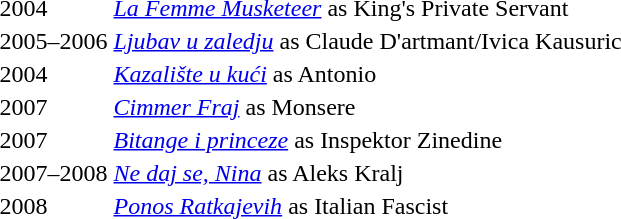<table>
<tr>
<td>2004</td>
<td><em><a href='#'>La Femme Musketeer</a></em> as King's Private Servant</td>
</tr>
<tr>
<td>2005–2006</td>
<td><em><a href='#'>Ljubav u zaledju</a></em>  as Claude D'artmant/Ivica Kausuric</td>
</tr>
<tr>
<td>2004</td>
<td><em><a href='#'>Kazalište u kući</a></em> as Antonio</td>
</tr>
<tr>
<td>2007</td>
<td><em><a href='#'>Cimmer Fraj</a></em> as Monsere</td>
</tr>
<tr>
<td>2007</td>
<td><em><a href='#'>Bitange i princeze</a></em> as Inspektor Zinedine</td>
</tr>
<tr>
<td>2007–2008</td>
<td><em><a href='#'>Ne daj se, Nina</a></em> as Aleks Kralj</td>
</tr>
<tr>
<td>2008</td>
<td><em><a href='#'>Ponos Ratkajevih</a></em> as Italian Fascist</td>
</tr>
</table>
